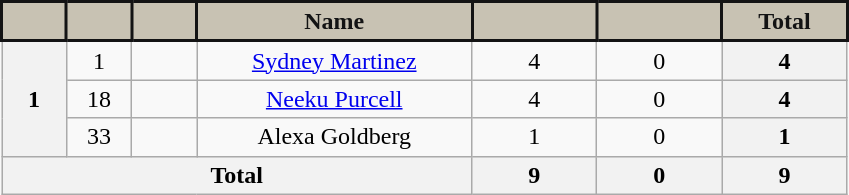<table class="wikitable sortable" style="text-align:center;">
<tr>
<th style="background:#c8c2b3; color:#131314; border:2px solid #131314; width:35px;" scope="col"></th>
<th style="background:#c8c2b3; color:#131314; border:2px solid #131314; width:35px;" scope="col"></th>
<th style="background:#c8c2b3; color:#131314; border:2px solid #131314; width:35px;" scope="col"></th>
<th style="background:#c8c2b3; color:#131314; border:2px solid #131314; width:175px;" scope="col">Name</th>
<th style="background:#c8c2b3; color:#131314; border:2px solid #131314; width:75px;" scope="col"></th>
<th style="background:#c8c2b3; color:#131314; border:2px solid #131314; width:75px;" scope="col"></th>
<th style="background:#c8c2b3; color:#131314; border:2px solid #131314; width:75px;" scope="col">Total</th>
</tr>
<tr>
<th rowspan="3">1</th>
<td>1</td>
<td></td>
<td><a href='#'>Sydney Martinez</a></td>
<td>4</td>
<td>0</td>
<th>4</th>
</tr>
<tr>
<td>18</td>
<td></td>
<td><a href='#'>Neeku Purcell</a></td>
<td>4</td>
<td>0</td>
<th>4</th>
</tr>
<tr>
<td>33</td>
<td></td>
<td>Alexa Goldberg</td>
<td>1</td>
<td>0</td>
<th>1</th>
</tr>
<tr>
<th colspan="4" scope="row">Total</th>
<th>9</th>
<th>0</th>
<th>9</th>
</tr>
</table>
